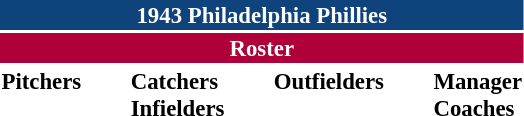<table class="toccolours" style="font-size: 95%;">
<tr>
<th colspan="10" style="background:#0f437c; color:white; text-align:center;">1943 Philadelphia Phillies</th>
</tr>
<tr>
<td colspan="10" style="background:#af0039; color:white; text-align:center;"><strong>Roster</strong></td>
</tr>
<tr>
<td valign="top"><strong>Pitchers</strong><br>



















</td>
<td style="width:25px;"></td>
<td valign="top"><strong>Catchers</strong><br>





<strong>Infielders</strong>







</td>
<td style="width:25px;"></td>
<td valign="top"><strong>Outfielders</strong><br>





</td>
<td style="width:25px;"></td>
<td valign="top"><strong>Manager</strong><br>

<strong>Coaches</strong>

</td>
</tr>
</table>
